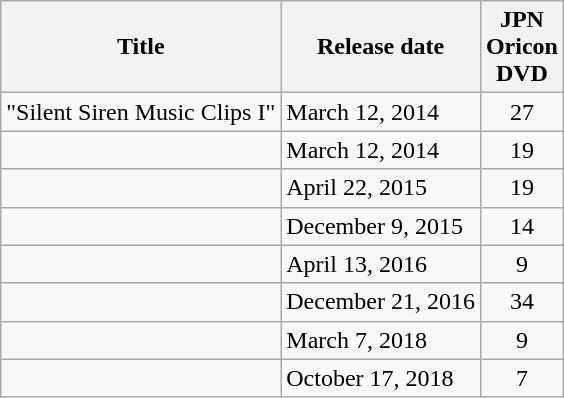<table class="wikitable" style="text-align:left">
<tr>
<th>Title</th>
<th>Release date</th>
<th>JPN<br>Oricon<br>DVD<br></th>
</tr>
<tr>
<td align="left">"Silent Siren Music Clips I"</td>
<td align="left">March 12, 2014</td>
<td align="center">27</td>
</tr>
<tr>
<td></td>
<td>March 12, 2014</td>
<td align="center">19</td>
</tr>
<tr>
<td></td>
<td>April 22, 2015</td>
<td align="center">19</td>
</tr>
<tr>
<td></td>
<td>December 9, 2015</td>
<td align="center">14</td>
</tr>
<tr>
<td></td>
<td>April 13, 2016</td>
<td align="center">9</td>
</tr>
<tr>
<td></td>
<td>December 21, 2016</td>
<td align="center">34</td>
</tr>
<tr>
<td></td>
<td>March 7, 2018</td>
<td align="center">9</td>
</tr>
<tr>
<td></td>
<td>October 17, 2018</td>
<td align="center">7</td>
</tr>
</table>
